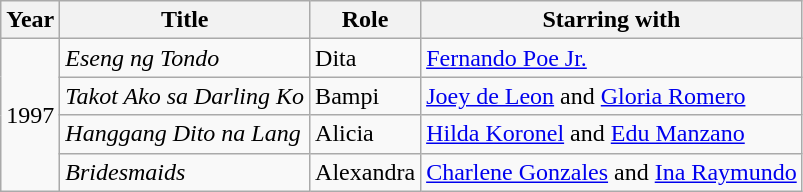<table class="wikitable">
<tr>
<th>Year</th>
<th>Title</th>
<th>Role</th>
<th>Starring with</th>
</tr>
<tr>
<td rowspan="4">1997</td>
<td><em>Eseng ng Tondo</em></td>
<td>Dita</td>
<td><a href='#'>Fernando Poe Jr.</a></td>
</tr>
<tr>
<td><em>Takot Ako sa Darling Ko</em></td>
<td>Bampi</td>
<td><a href='#'>Joey de Leon</a> and <a href='#'>Gloria Romero</a></td>
</tr>
<tr>
<td><em>Hanggang Dito na Lang</em></td>
<td>Alicia</td>
<td><a href='#'>Hilda Koronel</a> and <a href='#'>Edu Manzano</a></td>
</tr>
<tr>
<td><em>Bridesmaids</em></td>
<td>Alexandra</td>
<td><a href='#'>Charlene Gonzales</a> and <a href='#'>Ina Raymundo</a></td>
</tr>
</table>
